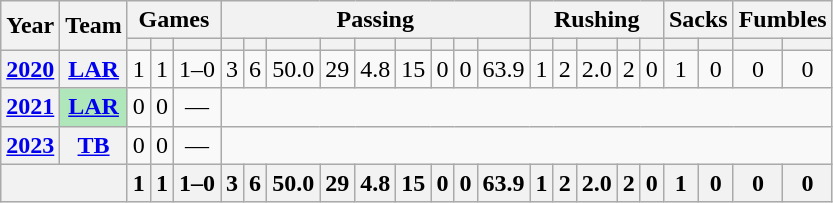<table class="wikitable" style="text-align:center;">
<tr>
<th rowspan="2">Year</th>
<th rowspan="2">Team</th>
<th colspan="3">Games</th>
<th colspan="9">Passing</th>
<th colspan="5">Rushing</th>
<th colspan="2">Sacks</th>
<th colspan="2">Fumbles</th>
</tr>
<tr>
<th></th>
<th></th>
<th></th>
<th></th>
<th></th>
<th></th>
<th></th>
<th></th>
<th></th>
<th></th>
<th></th>
<th></th>
<th></th>
<th></th>
<th></th>
<th></th>
<th></th>
<th></th>
<th></th>
<th></th>
<th></th>
</tr>
<tr>
<th><a href='#'>2020</a></th>
<th><a href='#'>LAR</a></th>
<td>1</td>
<td>1</td>
<td>1–0</td>
<td>3</td>
<td>6</td>
<td>50.0</td>
<td>29</td>
<td>4.8</td>
<td>15</td>
<td>0</td>
<td>0</td>
<td>63.9</td>
<td>1</td>
<td>2</td>
<td>2.0</td>
<td>2</td>
<td>0</td>
<td>1</td>
<td>0</td>
<td>0</td>
<td>0</td>
</tr>
<tr>
<th><a href='#'>2021</a></th>
<th style="background:#afe6ba;"><a href='#'>LAR</a></th>
<td>0</td>
<td>0</td>
<td>—</td>
<td colspan="18"></td>
</tr>
<tr>
<th><a href='#'>2023</a></th>
<th><a href='#'>TB</a></th>
<td>0</td>
<td>0</td>
<td>—</td>
<td colspan="18"></td>
</tr>
<tr>
<th colspan="2"></th>
<th>1</th>
<th>1</th>
<th>1–0</th>
<th>3</th>
<th>6</th>
<th>50.0</th>
<th>29</th>
<th>4.8</th>
<th>15</th>
<th>0</th>
<th>0</th>
<th>63.9</th>
<th>1</th>
<th>2</th>
<th>2.0</th>
<th>2</th>
<th>0</th>
<th>1</th>
<th>0</th>
<th>0</th>
<th>0</th>
</tr>
</table>
